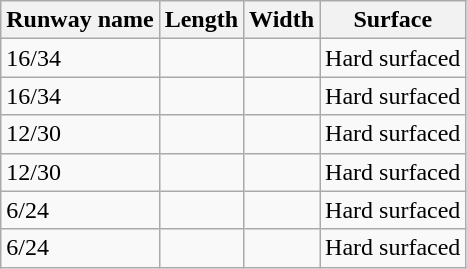<table class="wikitable">
<tr>
<th>Runway name</th>
<th>Length</th>
<th>Width</th>
<th>Surface</th>
</tr>
<tr>
<td>16/34</td>
<td></td>
<td></td>
<td>Hard surfaced</td>
</tr>
<tr>
<td>16/34</td>
<td></td>
<td></td>
<td>Hard surfaced</td>
</tr>
<tr>
<td>12/30</td>
<td></td>
<td></td>
<td>Hard surfaced</td>
</tr>
<tr>
<td>12/30</td>
<td></td>
<td></td>
<td>Hard surfaced</td>
</tr>
<tr>
<td>6/24</td>
<td></td>
<td></td>
<td>Hard surfaced</td>
</tr>
<tr>
<td>6/24</td>
<td></td>
<td></td>
<td>Hard surfaced</td>
</tr>
</table>
